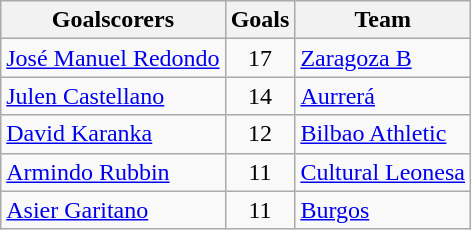<table class="wikitable sortable">
<tr>
<th>Goalscorers</th>
<th>Goals</th>
<th>Team</th>
</tr>
<tr>
<td> <a href='#'>José Manuel Redondo</a></td>
<td align=center>17</td>
<td><a href='#'>Zaragoza B</a></td>
</tr>
<tr>
<td> <a href='#'>Julen Castellano</a></td>
<td align=center>14</td>
<td><a href='#'>Aurrerá</a></td>
</tr>
<tr>
<td> <a href='#'>David Karanka</a></td>
<td align=center>12</td>
<td><a href='#'>Bilbao Athletic</a></td>
</tr>
<tr>
<td> <a href='#'>Armindo Rubbin</a></td>
<td align=center>11</td>
<td><a href='#'>Cultural Leonesa</a></td>
</tr>
<tr>
<td> <a href='#'>Asier Garitano</a></td>
<td align=center>11</td>
<td><a href='#'>Burgos</a></td>
</tr>
</table>
